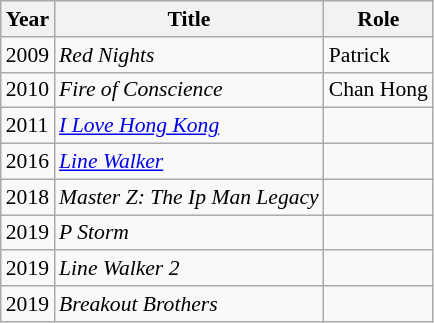<table class="wikitable" style="font-size: 90%;">
<tr>
<th>Year</th>
<th>Title</th>
<th>Role</th>
</tr>
<tr>
<td>2009</td>
<td><em>Red Nights</em></td>
<td>Patrick</td>
</tr>
<tr>
<td>2010</td>
<td><em>Fire of Conscience</em></td>
<td>Chan Hong</td>
</tr>
<tr>
<td>2011</td>
<td><em><a href='#'>I Love Hong Kong</a></em></td>
<td></td>
</tr>
<tr>
<td>2016</td>
<td><em><a href='#'>Line Walker</a></em></td>
<td></td>
</tr>
<tr>
<td>2018</td>
<td><em>Master Z: The Ip Man Legacy</em></td>
<td></td>
</tr>
<tr>
<td>2019</td>
<td><em>P Storm</em></td>
<td></td>
</tr>
<tr>
<td>2019</td>
<td><em>Line Walker 2</em></td>
<td></td>
</tr>
<tr>
<td>2019</td>
<td><em>Breakout Brothers</em></td>
<td></td>
</tr>
</table>
